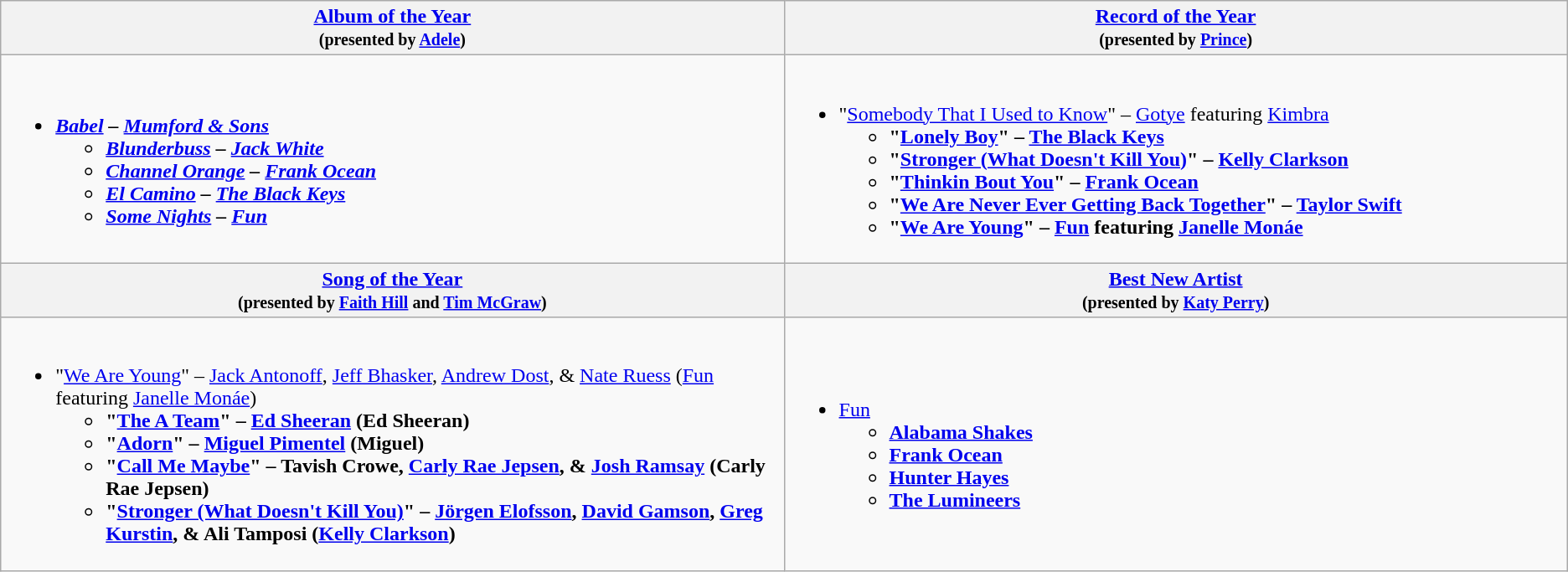<table class="wikitable">
<tr>
<th scope="col" style="width:50%"><a href='#'>Album of the Year</a><br><small>(presented by <a href='#'>Adele</a>)</small></th>
<th scope="col" style="width:50%"><a href='#'>Record of the Year</a><br><small>(presented by <a href='#'>Prince</a>)</small></th>
</tr>
<tr>
<td><br><ul><li><strong><em><a href='#'>Babel</a><em> – <a href='#'>Mumford & Sons</a><strong><ul><li></em><a href='#'>Blunderbuss</a><em> –  <a href='#'>Jack White</a></li><li></em><a href='#'>Channel Orange</a><em> – <a href='#'>Frank Ocean</a></li><li></em><a href='#'>El Camino</a><em> – <a href='#'>The Black Keys</a></li><li></em><a href='#'>Some Nights</a><em> – <a href='#'>Fun</a></li></ul></li></ul></td>
<td><br><ul><li></strong>"<a href='#'>Somebody That I Used to Know</a>" – <a href='#'>Gotye</a> featuring <a href='#'>Kimbra</a><strong><ul><li>"<a href='#'>Lonely Boy</a>" – <a href='#'>The Black Keys</a></li><li>"<a href='#'>Stronger (What Doesn't Kill You)</a>" – <a href='#'>Kelly Clarkson</a></li><li>"<a href='#'>Thinkin Bout You</a>" – <a href='#'>Frank Ocean</a></li><li>"<a href='#'>We Are Never Ever Getting Back Together</a>" – <a href='#'>Taylor Swift</a></li><li>"<a href='#'>We Are Young</a>" – <a href='#'>Fun</a> featuring <a href='#'>Janelle Monáe</a></li></ul></li></ul></td>
</tr>
<tr>
<th><a href='#'>Song of the Year</a><br><small>(presented by <a href='#'>Faith Hill</a> and <a href='#'>Tim McGraw</a>)</small></th>
<th><a href='#'>Best New Artist</a><br><small>(presented by <a href='#'>Katy Perry</a>)</small></th>
</tr>
<tr>
<td><br><ul><li></strong>"<a href='#'>We Are Young</a>" – <a href='#'>Jack Antonoff</a>, <a href='#'>Jeff Bhasker</a>, <a href='#'>Andrew Dost</a>, & <a href='#'>Nate Ruess</a> (<a href='#'>Fun</a> featuring <a href='#'>Janelle Monáe</a>)<strong><ul><li>"<a href='#'>The A Team</a>" – <a href='#'>Ed Sheeran</a> (Ed Sheeran)</li><li>"<a href='#'>Adorn</a>" – <a href='#'>Miguel Pimentel</a> (Miguel)</li><li>"<a href='#'>Call Me Maybe</a>" – Tavish Crowe, <a href='#'>Carly Rae Jepsen</a>, & <a href='#'>Josh Ramsay</a> (Carly Rae Jepsen)</li><li>"<a href='#'>Stronger (What Doesn't Kill You)</a>" – <a href='#'>Jörgen Elofsson</a>, <a href='#'>David Gamson</a>, <a href='#'>Greg Kurstin</a>, & Ali Tamposi (<a href='#'>Kelly Clarkson</a>)</li></ul></li></ul></td>
<td><br><ul><li></strong><a href='#'>Fun</a><strong><ul><li><a href='#'>Alabama Shakes</a></li><li><a href='#'>Frank Ocean</a></li><li><a href='#'>Hunter Hayes</a></li><li><a href='#'>The Lumineers</a></li></ul></li></ul></td>
</tr>
</table>
